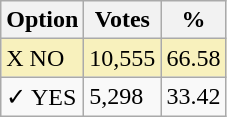<table class="wikitable">
<tr>
<th>Option</th>
<th>Votes</th>
<th>%</th>
</tr>
<tr>
<td style=background:#f8f1bd>X NO</td>
<td style=background:#f8f1bd>10,555</td>
<td style=background:#f8f1bd>66.58</td>
</tr>
<tr>
<td>✓ YES</td>
<td>5,298</td>
<td>33.42</td>
</tr>
</table>
